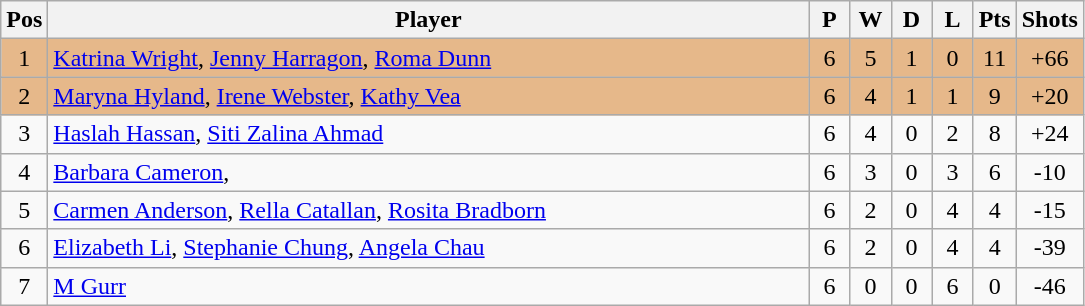<table class="wikitable" style="font-size: 100%">
<tr>
<th width=20>Pos</th>
<th width=500>Player</th>
<th width=20>P</th>
<th width=20>W</th>
<th width=20>D</th>
<th width=20>L</th>
<th width=20>Pts</th>
<th width=30>Shots</th>
</tr>
<tr align=center style="background: #E6B88A;">
<td>1</td>
<td align="left"> <a href='#'>Katrina Wright</a>, <a href='#'>Jenny Harragon</a>, <a href='#'>Roma Dunn</a></td>
<td>6</td>
<td>5</td>
<td>1</td>
<td>0</td>
<td>11</td>
<td>+66</td>
</tr>
<tr align=center style="background: #E6B88A;">
<td>2</td>
<td align="left"> <a href='#'>Maryna Hyland</a>, <a href='#'>Irene Webster</a>, <a href='#'>Kathy Vea</a></td>
<td>6</td>
<td>4</td>
<td>1</td>
<td>1</td>
<td>9</td>
<td>+20</td>
</tr>
<tr align=center>
<td>3</td>
<td align="left"> <a href='#'>Haslah Hassan</a>, <a href='#'>Siti Zalina Ahmad</a></td>
<td>6</td>
<td>4</td>
<td>0</td>
<td>2</td>
<td>8</td>
<td>+24</td>
</tr>
<tr align=center>
<td>4</td>
<td align="left"> <a href='#'>Barbara Cameron</a>,</td>
<td>6</td>
<td>3</td>
<td>0</td>
<td>3</td>
<td>6</td>
<td>-10</td>
</tr>
<tr align=center>
<td>5</td>
<td align="left"> <a href='#'>Carmen Anderson</a>, <a href='#'>Rella Catallan</a>, <a href='#'>Rosita Bradborn</a></td>
<td>6</td>
<td>2</td>
<td>0</td>
<td>4</td>
<td>4</td>
<td>-15</td>
</tr>
<tr align=center>
<td>6</td>
<td align="left"> <a href='#'>Elizabeth Li</a>, <a href='#'>Stephanie Chung</a>, <a href='#'>Angela Chau</a></td>
<td>6</td>
<td>2</td>
<td>0</td>
<td>4</td>
<td>4</td>
<td>-39</td>
</tr>
<tr align=center>
<td>7</td>
<td align="left"> <a href='#'>M Gurr</a></td>
<td>6</td>
<td>0</td>
<td>0</td>
<td>6</td>
<td>0</td>
<td>-46</td>
</tr>
</table>
